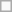<table class=wikitable>
<tr>
<td> </td>
</tr>
</table>
